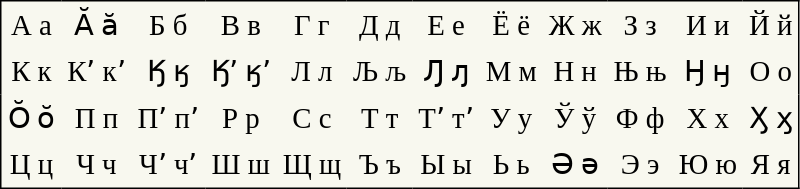<table cellpadding=4 style="font-size:larger; text-align:center; border-color:black; border-width:1px; border-style:solid; border-collapse:collapse; background-color:#F8F8EF;" summary="Letters of the Itelmen alphabet, capital and small">
<tr>
<td>А а</td>
<td>Ӑ ӑ</td>
<td>Б б</td>
<td>В в</td>
<td>Г г</td>
<td>Д д</td>
<td>Е е</td>
<td>Ё ё</td>
<td>Ж ж</td>
<td>З з</td>
<td>И и</td>
<td>Й й</td>
</tr>
<tr>
<td>К к</td>
<td>Кʼ кʼ</td>
<td>Ӄ ӄ</td>
<td>Ӄʼ ӄʼ</td>
<td>Л л</td>
<td>Љ љ</td>
<td>Ԓ ԓ</td>
<td>М м</td>
<td>Н н</td>
<td>Њ њ</td>
<td>Ӈ ӈ</td>
<td>О о</td>
</tr>
<tr>
<td>О̆ о̆</td>
<td>П п</td>
<td>Пʼ пʼ</td>
<td>Р р</td>
<td>С с</td>
<td>Т т</td>
<td>Тʼ тʼ</td>
<td>У у</td>
<td>Ў ў</td>
<td>Ф ф</td>
<td>Х х</td>
<td>Ӽ ӽ</td>
</tr>
<tr>
<td>Ц ц</td>
<td>Ч ч</td>
<td>Чʼ чʼ</td>
<td>Ш ш</td>
<td>Щ щ</td>
<td>Ъ ъ</td>
<td>Ы ы</td>
<td>Ь ь</td>
<td>Ә ә</td>
<td>Э э</td>
<td>Ю ю</td>
<td>Я я</td>
</tr>
</table>
